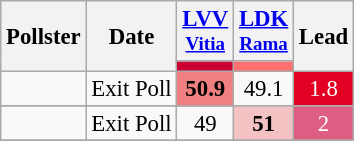<table class="wikitable" style="text-align:center; font-size:95%; line-height:16px; margin-bottom:0">
<tr>
<th rowspan="2">Pollster</th>
<th rowspan="2">Date</th>
<th><a href='#'>LVV</a> <br> <small> <a href='#'> Vitia</a> </small></th>
<th><a href='#'>LDK</a> <br> <small> <a href='#'>Rama</a> </small></th>
<th rowspan="2">Lead</th>
</tr>
<tr>
<th style="background:#CC0033;"></th>
<th style="background:#FF7070;"></th>
</tr>
<tr>
<td></td>
<td>Exit Poll</td>
<td style="background:#F08080"><strong>50.9</strong></td>
<td>49.1</td>
<td style="background:#E30022; color:white;">1.8</td>
</tr>
<tr>
</tr>
<tr>
<td></td>
<td>Exit Poll</td>
<td>49</td>
<td style="background:#F4C2C2"><strong>51</strong></td>
<td style="background:#DE5D83; color:white;">2</td>
</tr>
<tr>
</tr>
</table>
